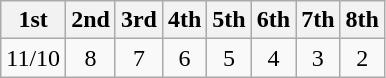<table class="wikitable" style="text-align:center">
<tr>
<th>1st</th>
<th>2nd</th>
<th>3rd</th>
<th>4th</th>
<th>5th</th>
<th>6th</th>
<th>7th</th>
<th>8th</th>
</tr>
<tr>
<td>11/10</td>
<td>8</td>
<td>7</td>
<td>6</td>
<td>5</td>
<td>4</td>
<td>3</td>
<td>2</td>
</tr>
</table>
